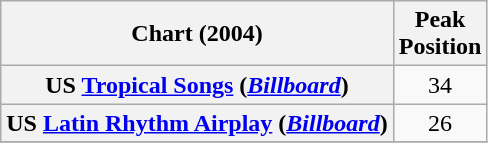<table class="wikitable plainrowheaders" style="text-align:center;">
<tr>
<th scope="col">Chart (2004)</th>
<th scope="col">Peak <br> Position</th>
</tr>
<tr>
<th scope="row">US <a href='#'>Tropical Songs</a> (<em><a href='#'>Billboard</a></em>)</th>
<td style="text-align:center;">34</td>
</tr>
<tr>
<th>US <a href='#'>Latin Rhythm Airplay</a> (<em><a href='#'>Billboard</a></em>)</th>
<td>26</td>
</tr>
<tr>
</tr>
</table>
